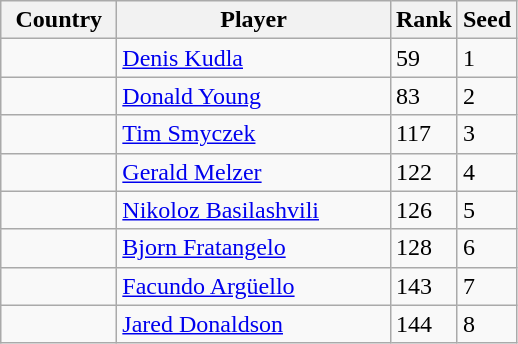<table class="sortable wikitable">
<tr>
<th width="70">Country</th>
<th width="175">Player</th>
<th>Rank</th>
<th>Seed</th>
</tr>
<tr>
<td></td>
<td><a href='#'>Denis Kudla</a></td>
<td>59</td>
<td>1</td>
</tr>
<tr>
<td></td>
<td><a href='#'>Donald Young</a></td>
<td>83</td>
<td>2</td>
</tr>
<tr>
<td></td>
<td><a href='#'>Tim Smyczek</a></td>
<td>117</td>
<td>3</td>
</tr>
<tr>
<td></td>
<td><a href='#'>Gerald Melzer</a></td>
<td>122</td>
<td>4</td>
</tr>
<tr>
<td></td>
<td><a href='#'>Nikoloz Basilashvili</a></td>
<td>126</td>
<td>5</td>
</tr>
<tr>
<td></td>
<td><a href='#'>Bjorn Fratangelo</a></td>
<td>128</td>
<td>6</td>
</tr>
<tr>
<td></td>
<td><a href='#'>Facundo Argüello</a></td>
<td>143</td>
<td>7</td>
</tr>
<tr>
<td></td>
<td><a href='#'>Jared Donaldson</a></td>
<td>144</td>
<td>8</td>
</tr>
</table>
